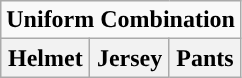<table class="wikitable">
<tr>
<td align="center" Colspan="3"><strong>Uniform Combination</strong></td>
</tr>
<tr align="center">
<th>Helmet</th>
<th>Jersey</th>
<th>Pants</th>
</tr>
</table>
